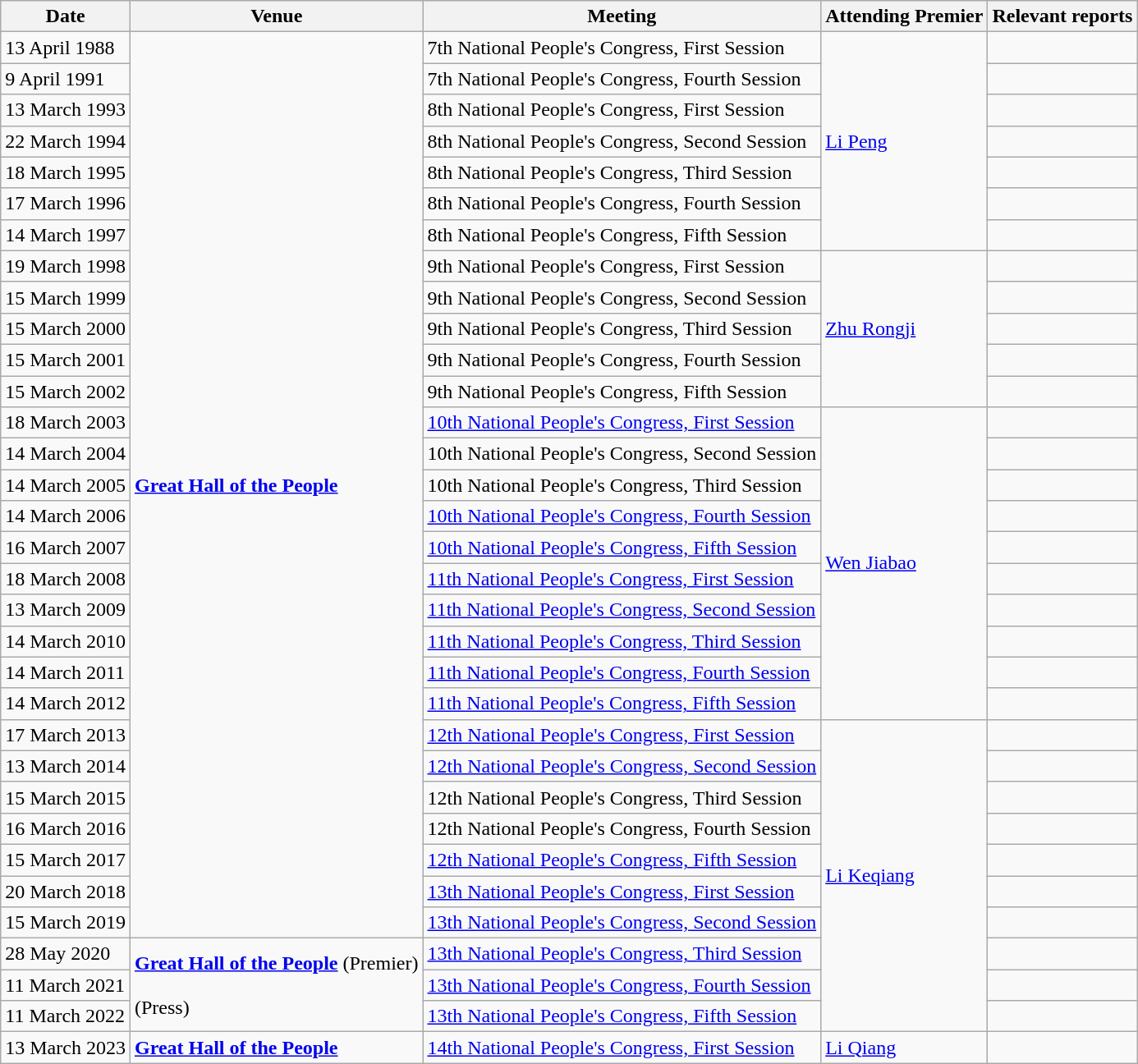<table class="wikitable">
<tr>
<th>Date</th>
<th>Venue</th>
<th>Meeting</th>
<th>Attending Premier</th>
<th>Relevant reports</th>
</tr>
<tr>
<td>13 April 1988</td>
<td rowspan="29"><strong><a href='#'>Great Hall of the People</a></strong></td>
<td>7th National People's Congress, First Session</td>
<td rowspan="7"><a href='#'>Li Peng</a></td>
<td></td>
</tr>
<tr>
<td>9 April 1991</td>
<td>7th National People's Congress, Fourth Session</td>
<td></td>
</tr>
<tr>
<td>13 March 1993</td>
<td>8th National People's Congress, First Session</td>
<td></td>
</tr>
<tr>
<td>22 March 1994</td>
<td>8th National People's Congress, Second Session</td>
<td></td>
</tr>
<tr>
<td>18 March 1995</td>
<td>8th National People's Congress, Third Session</td>
<td></td>
</tr>
<tr>
<td>17 March 1996</td>
<td>8th National People's Congress, Fourth Session</td>
<td></td>
</tr>
<tr>
<td>14 March 1997</td>
<td>8th National People's Congress, Fifth Session</td>
<td></td>
</tr>
<tr>
<td>19 March 1998</td>
<td>9th National People's Congress, First Session</td>
<td rowspan="5"><a href='#'>Zhu Rongji</a></td>
<td></td>
</tr>
<tr>
<td>15 March 1999</td>
<td>9th National People's Congress, Second Session</td>
<td></td>
</tr>
<tr>
<td>15 March 2000</td>
<td>9th National People's Congress, Third Session</td>
<td></td>
</tr>
<tr>
<td>15 March 2001</td>
<td>9th National People's Congress, Fourth Session</td>
<td></td>
</tr>
<tr>
<td>15 March 2002</td>
<td>9th National People's Congress, Fifth Session</td>
<td></td>
</tr>
<tr>
<td>18 March 2003</td>
<td><a href='#'>10th National People's Congress, First Session</a></td>
<td rowspan="10"><a href='#'>Wen Jiabao</a></td>
<td></td>
</tr>
<tr>
<td>14 March 2004</td>
<td>10th National People's Congress, Second Session</td>
<td></td>
</tr>
<tr>
<td>14 March 2005</td>
<td>10th National People's Congress, Third Session</td>
<td></td>
</tr>
<tr>
<td>14 March 2006</td>
<td><a href='#'>10th National People's Congress, Fourth Session</a></td>
<td></td>
</tr>
<tr>
<td>16 March 2007</td>
<td><a href='#'>10th National People's Congress, Fifth Session</a></td>
<td></td>
</tr>
<tr>
<td>18 March 2008</td>
<td><a href='#'>11th National People's Congress, First Session</a></td>
<td></td>
</tr>
<tr>
<td>13 March 2009</td>
<td><a href='#'>11th National People's Congress, Second Session</a></td>
<td></td>
</tr>
<tr>
<td>14 March 2010</td>
<td><a href='#'>11th National People's Congress, Third Session</a></td>
<td></td>
</tr>
<tr>
<td>14 March 2011</td>
<td><a href='#'>11th National People's Congress, Fourth Session</a></td>
<td></td>
</tr>
<tr>
<td>14 March 2012</td>
<td><a href='#'>11th National People's Congress, Fifth Session</a></td>
<td></td>
</tr>
<tr>
<td>17 March 2013</td>
<td><a href='#'>12th National People's Congress, First Session</a></td>
<td rowspan="10"><a href='#'>Li Keqiang</a></td>
<td></td>
</tr>
<tr>
<td>13 March 2014</td>
<td><a href='#'>12th National People's Congress, Second Session</a></td>
<td></td>
</tr>
<tr>
<td>15 March 2015</td>
<td>12th National People's Congress, Third Session</td>
<td></td>
</tr>
<tr>
<td>16 March 2016</td>
<td>12th National People's Congress, Fourth Session</td>
<td></td>
</tr>
<tr>
<td>15 March 2017</td>
<td><a href='#'>12th National People's Congress, Fifth Session</a></td>
<td></td>
</tr>
<tr>
<td>20 March 2018</td>
<td><a href='#'>13th National People's Congress, First Session</a></td>
<td></td>
</tr>
<tr>
<td>15 March 2019</td>
<td><a href='#'>13th National People's Congress, Second Session</a></td>
<td></td>
</tr>
<tr>
<td>28 May 2020</td>
<td rowspan="3"><strong><a href='#'>Great Hall of the People</a></strong> (Premier)<br><br> (Press)</td>
<td><a href='#'>13th National People's Congress, Third Session</a></td>
<td></td>
</tr>
<tr>
<td>11 March 2021</td>
<td><a href='#'>13th National People's Congress, Fourth Session</a></td>
<td></td>
</tr>
<tr>
<td>11 March 2022</td>
<td><a href='#'>13th National People's Congress, Fifth Session</a></td>
<td></td>
</tr>
<tr>
<td>13 March 2023</td>
<td><strong><a href='#'>Great Hall of the People</a></strong></td>
<td><a href='#'>14th National People's Congress, First Session</a></td>
<td><a href='#'>Li Qiang</a></td>
<td></td>
</tr>
</table>
